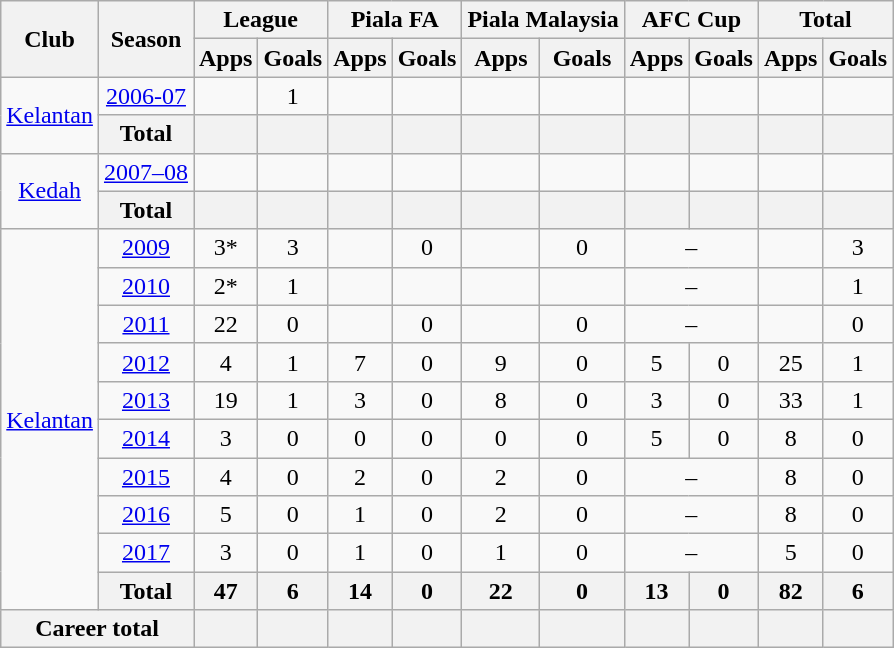<table class="wikitable" style="text-align: center;">
<tr>
<th rowspan="2">Club</th>
<th rowspan="2">Season</th>
<th colspan="2">League</th>
<th colspan="2">Piala FA</th>
<th colspan="2">Piala Malaysia</th>
<th colspan="2">AFC Cup</th>
<th colspan="2">Total</th>
</tr>
<tr>
<th>Apps</th>
<th>Goals</th>
<th>Apps</th>
<th>Goals</th>
<th>Apps</th>
<th>Goals</th>
<th>Apps</th>
<th>Goals</th>
<th>Apps</th>
<th>Goals</th>
</tr>
<tr>
<td rowspan="2"><a href='#'>Kelantan</a></td>
<td><a href='#'>2006-07</a></td>
<td></td>
<td>1</td>
<td></td>
<td></td>
<td></td>
<td></td>
<td></td>
<td></td>
<td></td>
<td></td>
</tr>
<tr>
<th colspan="1">Total</th>
<th></th>
<th></th>
<th></th>
<th></th>
<th></th>
<th></th>
<th></th>
<th></th>
<th></th>
<th></th>
</tr>
<tr>
<td rowspan="2"><a href='#'>Kedah</a></td>
<td><a href='#'>2007–08</a></td>
<td></td>
<td></td>
<td></td>
<td></td>
<td></td>
<td></td>
<td></td>
<td></td>
<td></td>
<td></td>
</tr>
<tr>
<th colspan="1">Total</th>
<th></th>
<th></th>
<th></th>
<th></th>
<th></th>
<th></th>
<th></th>
<th></th>
<th></th>
<th></th>
</tr>
<tr>
<td rowspan="10"><a href='#'>Kelantan</a></td>
<td><a href='#'>2009</a></td>
<td>3*</td>
<td>3</td>
<td></td>
<td>0</td>
<td></td>
<td>0</td>
<td colspan="2">–</td>
<td></td>
<td>3</td>
</tr>
<tr>
<td><a href='#'>2010</a></td>
<td>2*</td>
<td>1</td>
<td></td>
<td></td>
<td></td>
<td></td>
<td colspan="2">–</td>
<td></td>
<td>1</td>
</tr>
<tr>
<td><a href='#'>2011</a></td>
<td>22</td>
<td>0</td>
<td></td>
<td>0</td>
<td></td>
<td>0</td>
<td colspan="2">–</td>
<td></td>
<td>0</td>
</tr>
<tr>
<td><a href='#'>2012</a></td>
<td>4</td>
<td>1</td>
<td>7</td>
<td>0</td>
<td>9</td>
<td>0</td>
<td>5</td>
<td>0</td>
<td>25</td>
<td>1</td>
</tr>
<tr>
<td><a href='#'>2013</a></td>
<td>19</td>
<td>1</td>
<td>3</td>
<td>0</td>
<td>8</td>
<td>0</td>
<td>3</td>
<td>0</td>
<td>33</td>
<td>1</td>
</tr>
<tr>
<td><a href='#'>2014</a></td>
<td>3</td>
<td>0</td>
<td>0</td>
<td>0</td>
<td>0</td>
<td>0</td>
<td>5</td>
<td>0</td>
<td>8</td>
<td>0</td>
</tr>
<tr>
<td><a href='#'>2015</a></td>
<td>4</td>
<td>0</td>
<td>2</td>
<td>0</td>
<td>2</td>
<td>0</td>
<td colspan="2">–</td>
<td>8</td>
<td>0</td>
</tr>
<tr>
<td><a href='#'>2016</a></td>
<td>5</td>
<td>0</td>
<td>1</td>
<td>0</td>
<td>2</td>
<td>0</td>
<td colspan="2">–</td>
<td>8</td>
<td>0</td>
</tr>
<tr>
<td><a href='#'>2017</a></td>
<td>3</td>
<td>0</td>
<td>1</td>
<td>0</td>
<td>1</td>
<td>0</td>
<td colspan="2">–</td>
<td>5</td>
<td>0</td>
</tr>
<tr>
<th colspan="1">Total</th>
<th>47</th>
<th>6</th>
<th>14</th>
<th>0</th>
<th>22</th>
<th>0</th>
<th>13</th>
<th>0</th>
<th>82</th>
<th>6</th>
</tr>
<tr>
<th colspan="2">Career total</th>
<th></th>
<th></th>
<th></th>
<th></th>
<th></th>
<th></th>
<th></th>
<th></th>
<th></th>
<th></th>
</tr>
</table>
